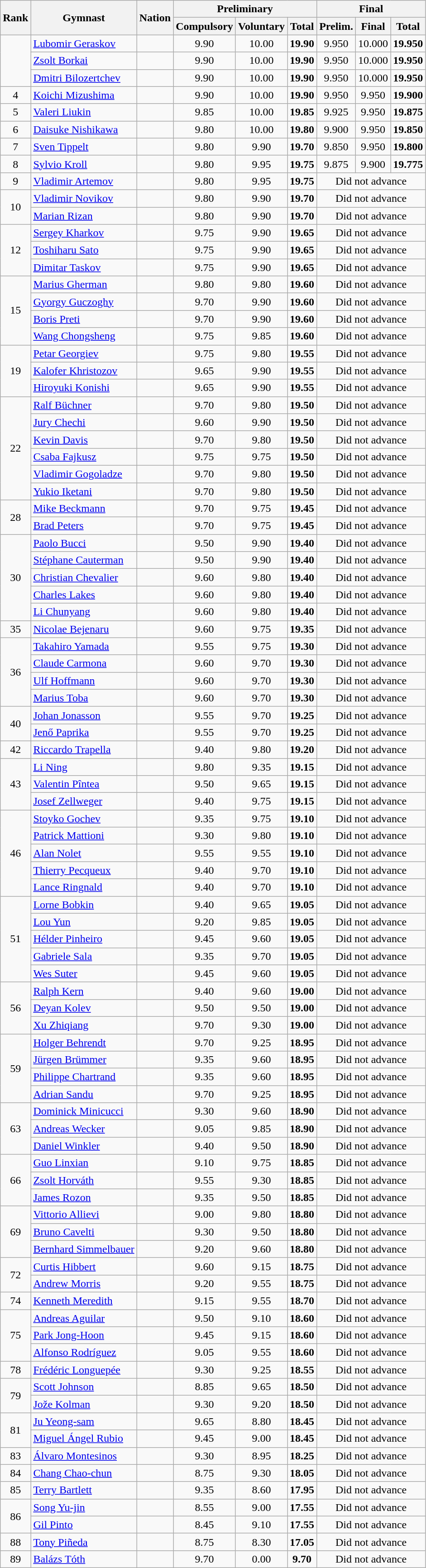<table class="wikitable sortable" style="text-align:center">
<tr>
<th rowspan=2>Rank</th>
<th rowspan=2>Gymnast</th>
<th rowspan=2>Nation</th>
<th colspan=3>Preliminary</th>
<th colspan=3>Final</th>
</tr>
<tr>
<th>Compulsory</th>
<th>Voluntary</th>
<th>Total</th>
<th> Prelim.</th>
<th>Final</th>
<th>Total</th>
</tr>
<tr>
<td rowspan=3></td>
<td align=left data-sort-value=Geraskov><a href='#'>Lubomir Geraskov</a></td>
<td align=left></td>
<td>9.90</td>
<td>10.00</td>
<td><strong>19.90</strong></td>
<td>9.950</td>
<td>10.000</td>
<td><strong>19.950</strong></td>
</tr>
<tr>
<td align=left data-sort-value=Borkai><a href='#'>Zsolt Borkai</a></td>
<td align=left></td>
<td>9.90</td>
<td>10.00</td>
<td><strong>19.90</strong></td>
<td>9.950</td>
<td>10.000</td>
<td><strong>19.950</strong></td>
</tr>
<tr>
<td align=left data-sort-value=Bilozertchev><a href='#'>Dmitri Bilozertchev</a></td>
<td align=left></td>
<td>9.90</td>
<td>10.00</td>
<td><strong>19.90</strong></td>
<td>9.950</td>
<td>10.000</td>
<td><strong>19.950</strong></td>
</tr>
<tr>
<td>4</td>
<td align=left data-sort-value=Mizushima><a href='#'>Koichi Mizushima</a></td>
<td align=left></td>
<td>9.90</td>
<td>10.00</td>
<td><strong>19.90</strong></td>
<td>9.950</td>
<td>9.950</td>
<td><strong>19.900</strong></td>
</tr>
<tr>
<td>5</td>
<td align=left data-sort-value=Liukin><a href='#'>Valeri Liukin</a></td>
<td align=left></td>
<td>9.85</td>
<td>10.00</td>
<td><strong>19.85</strong></td>
<td>9.925</td>
<td>9.950</td>
<td><strong>19.875</strong></td>
</tr>
<tr>
<td>6</td>
<td align=left data-sort-value=Nishikawa><a href='#'>Daisuke Nishikawa</a></td>
<td align=left></td>
<td>9.80</td>
<td>10.00</td>
<td><strong>19.80</strong></td>
<td>9.900</td>
<td>9.950</td>
<td><strong>19.850</strong></td>
</tr>
<tr>
<td>7</td>
<td align=left data-sort-value=Tippelt><a href='#'>Sven Tippelt</a></td>
<td align=left></td>
<td>9.80</td>
<td>9.90</td>
<td><strong>19.70</strong></td>
<td>9.850</td>
<td>9.950</td>
<td><strong>19.800</strong></td>
</tr>
<tr>
<td>8</td>
<td align=left data-sort-value=Kroll><a href='#'>Sylvio Kroll</a></td>
<td align=left></td>
<td>9.80</td>
<td>9.95</td>
<td><strong>19.75</strong></td>
<td>9.875</td>
<td>9.900</td>
<td><strong>19.775</strong></td>
</tr>
<tr>
<td>9</td>
<td align=left data-sort-value=Artemov><a href='#'>Vladimir Artemov</a></td>
<td align=left></td>
<td>9.80</td>
<td>9.95</td>
<td><strong>19.75</strong></td>
<td colspan=3 data-sort-value=0.00>Did not advance</td>
</tr>
<tr>
<td rowspan=2>10</td>
<td align=left data-sort-value=Novikov><a href='#'>Vladimir Novikov</a></td>
<td align=left></td>
<td>9.80</td>
<td>9.90</td>
<td><strong>19.70</strong></td>
<td colspan=3 data-sort-value=0.00>Did not advance</td>
</tr>
<tr>
<td align=left data-sort-value=Rizan><a href='#'>Marian Rizan</a></td>
<td align=left></td>
<td>9.80</td>
<td>9.90</td>
<td><strong>19.70</strong></td>
<td colspan=3 data-sort-value=0.00>Did not advance</td>
</tr>
<tr>
<td rowspan=3>12</td>
<td align=left data-sort-value=Kharkov><a href='#'>Sergey Kharkov</a></td>
<td align=left></td>
<td>9.75</td>
<td>9.90</td>
<td><strong>19.65</strong></td>
<td colspan=3 data-sort-value=0.00>Did not advance</td>
</tr>
<tr>
<td align=left data-sort-value=Sato><a href='#'>Toshiharu Sato</a></td>
<td align=left></td>
<td>9.75</td>
<td>9.90</td>
<td><strong>19.65</strong></td>
<td colspan=3 data-sort-value=0.00>Did not advance</td>
</tr>
<tr>
<td align=left data-sort-value=Taskov><a href='#'>Dimitar Taskov</a></td>
<td align=left></td>
<td>9.75</td>
<td>9.90</td>
<td><strong>19.65</strong></td>
<td colspan=3 data-sort-value=0.00>Did not advance</td>
</tr>
<tr>
<td rowspan=4>15</td>
<td align=left data-sort-value=Gherman><a href='#'>Marius Gherman</a></td>
<td align=left></td>
<td>9.80</td>
<td>9.80</td>
<td><strong>19.60</strong></td>
<td colspan=3 data-sort-value=0.00>Did not advance</td>
</tr>
<tr>
<td align=left data-sort-value=Guczoghy><a href='#'>Gyorgy Guczoghy</a></td>
<td align=left></td>
<td>9.70</td>
<td>9.90</td>
<td><strong>19.60</strong></td>
<td colspan=3 data-sort-value=0.00>Did not advance</td>
</tr>
<tr>
<td align=left data-sort-value=Preti><a href='#'>Boris Preti</a></td>
<td align=left></td>
<td>9.70</td>
<td>9.90</td>
<td><strong>19.60</strong></td>
<td colspan=3 data-sort-value=0.00>Did not advance</td>
</tr>
<tr>
<td align=left data-sort-value=Wang><a href='#'>Wang Chongsheng</a></td>
<td align=left></td>
<td>9.75</td>
<td>9.85</td>
<td><strong>19.60</strong></td>
<td colspan=3 data-sort-value=0.00>Did not advance</td>
</tr>
<tr>
<td rowspan=3>19</td>
<td align=left data-sort-value=Georgiev><a href='#'>Petar Georgiev</a></td>
<td align=left></td>
<td>9.75</td>
<td>9.80</td>
<td><strong>19.55</strong></td>
<td colspan=3 data-sort-value=0.00>Did not advance</td>
</tr>
<tr>
<td align=left data-sort-value=Khristozov><a href='#'>Kalofer Khristozov</a></td>
<td align=left></td>
<td>9.65</td>
<td>9.90</td>
<td><strong>19.55</strong></td>
<td colspan=3 data-sort-value=0.00>Did not advance</td>
</tr>
<tr>
<td align=left data-sort-value=Konishi><a href='#'>Hiroyuki Konishi</a></td>
<td align=left></td>
<td>9.65</td>
<td>9.90</td>
<td><strong>19.55</strong></td>
<td colspan=3 data-sort-value=0.00>Did not advance</td>
</tr>
<tr>
<td rowspan=6>22</td>
<td align=left data-sort-value=Büchner><a href='#'>Ralf Büchner</a></td>
<td align=left></td>
<td>9.70</td>
<td>9.80</td>
<td><strong>19.50</strong></td>
<td colspan=3 data-sort-value=0.00>Did not advance</td>
</tr>
<tr>
<td align=left data-sort-value=Chechi><a href='#'>Jury Chechi</a></td>
<td align=left></td>
<td>9.60</td>
<td>9.90</td>
<td><strong>19.50</strong></td>
<td colspan=3 data-sort-value=0.00>Did not advance</td>
</tr>
<tr>
<td align=left data-sort-value=Davis><a href='#'>Kevin Davis</a></td>
<td align=left></td>
<td>9.70</td>
<td>9.80</td>
<td><strong>19.50</strong></td>
<td colspan=3 data-sort-value=0.00>Did not advance</td>
</tr>
<tr>
<td align=left data-sort-value=Fajkusz><a href='#'>Csaba Fajkusz</a></td>
<td align=left></td>
<td>9.75</td>
<td>9.75</td>
<td><strong>19.50</strong></td>
<td colspan=3 data-sort-value=0.00>Did not advance</td>
</tr>
<tr>
<td align=left data-sort-value=Gogoladze><a href='#'>Vladimir Gogoladze</a></td>
<td align=left></td>
<td>9.70</td>
<td>9.80</td>
<td><strong>19.50</strong></td>
<td colspan=3 data-sort-value=0.00>Did not advance</td>
</tr>
<tr>
<td align=left data-sort-value=Iketani><a href='#'>Yukio Iketani</a></td>
<td align=left></td>
<td>9.70</td>
<td>9.80</td>
<td><strong>19.50</strong></td>
<td colspan=3 data-sort-value=0.00>Did not advance</td>
</tr>
<tr>
<td rowspan=2>28</td>
<td align=left data-sort-value=Beckmann><a href='#'>Mike Beckmann</a></td>
<td align=left></td>
<td>9.70</td>
<td>9.75</td>
<td><strong>19.45</strong></td>
<td colspan=3 data-sort-value=0.00>Did not advance</td>
</tr>
<tr>
<td align=left data-sort-value=Peters><a href='#'>Brad Peters</a></td>
<td align=left></td>
<td>9.70</td>
<td>9.75</td>
<td><strong>19.45</strong></td>
<td colspan=3 data-sort-value=0.00>Did not advance</td>
</tr>
<tr>
<td rowspan=5>30</td>
<td align=left data-sort-value=Bucci><a href='#'>Paolo Bucci</a></td>
<td align=left></td>
<td>9.50</td>
<td>9.90</td>
<td><strong>19.40</strong></td>
<td colspan=3 data-sort-value=0.00>Did not advance</td>
</tr>
<tr>
<td align=left data-sort-value=Cauterman><a href='#'>Stéphane Cauterman</a></td>
<td align=left></td>
<td>9.50</td>
<td>9.90</td>
<td><strong>19.40</strong></td>
<td colspan=3 data-sort-value=0.00>Did not advance</td>
</tr>
<tr>
<td align=left data-sort-value=Chevalier><a href='#'>Christian Chevalier</a></td>
<td align=left></td>
<td>9.60</td>
<td>9.80</td>
<td><strong>19.40</strong></td>
<td colspan=3 data-sort-value=0.00>Did not advance</td>
</tr>
<tr>
<td align=left data-sort-value=Lakes><a href='#'>Charles Lakes</a></td>
<td align=left></td>
<td>9.60</td>
<td>9.80</td>
<td><strong>19.40</strong></td>
<td colspan=3 data-sort-value=0.00>Did not advance</td>
</tr>
<tr>
<td align=left data-sort-value=Li><a href='#'>Li Chunyang</a></td>
<td align=left></td>
<td>9.60</td>
<td>9.80</td>
<td><strong>19.40</strong></td>
<td colspan=3 data-sort-value=0.00>Did not advance</td>
</tr>
<tr>
<td>35</td>
<td align=left data-sort-value=Bejenaru><a href='#'>Nicolae Bejenaru</a></td>
<td align=left></td>
<td>9.60</td>
<td>9.75</td>
<td><strong>19.35</strong></td>
<td colspan=3 data-sort-value=0.00>Did not advance</td>
</tr>
<tr>
<td rowspan=4>36</td>
<td align=left data-sort-value=Yamada><a href='#'>Takahiro Yamada</a></td>
<td align=left></td>
<td>9.55</td>
<td>9.75</td>
<td><strong>19.30</strong></td>
<td colspan=3 data-sort-value=0.00>Did not advance</td>
</tr>
<tr>
<td align=left data-sort-value=Carmona><a href='#'>Claude Carmona</a></td>
<td align=left></td>
<td>9.60</td>
<td>9.70</td>
<td><strong>19.30</strong></td>
<td colspan=3 data-sort-value=0.00>Did not advance</td>
</tr>
<tr>
<td align=left data-sort-value=Hoffmann><a href='#'>Ulf Hoffmann</a></td>
<td align=left></td>
<td>9.60</td>
<td>9.70</td>
<td><strong>19.30</strong></td>
<td colspan=3 data-sort-value=0.00>Did not advance</td>
</tr>
<tr>
<td align=left data-sort-value=Toba><a href='#'>Marius Toba</a></td>
<td align=left></td>
<td>9.60</td>
<td>9.70</td>
<td><strong>19.30</strong></td>
<td colspan=3 data-sort-value=0.00>Did not advance</td>
</tr>
<tr>
<td rowspan=2>40</td>
<td align=left data-sort-value=Jonasson><a href='#'>Johan Jonasson</a></td>
<td align=left></td>
<td>9.55</td>
<td>9.70</td>
<td><strong>19.25</strong></td>
<td colspan=3 data-sort-value=0.00>Did not advance</td>
</tr>
<tr>
<td align=left data-sort-value=Paprika><a href='#'>Jenő Paprika</a></td>
<td align=left></td>
<td>9.55</td>
<td>9.70</td>
<td><strong>19.25</strong></td>
<td colspan=3 data-sort-value=0.00>Did not advance</td>
</tr>
<tr>
<td>42</td>
<td align=left data-sort-value=Trapella><a href='#'>Riccardo Trapella</a></td>
<td align=left></td>
<td>9.40</td>
<td>9.80</td>
<td><strong>19.20</strong></td>
<td colspan=3 data-sort-value=0.00>Did not advance</td>
</tr>
<tr>
<td rowspan=3>43</td>
<td align=left data-sort-value=Li><a href='#'>Li Ning</a></td>
<td align=left></td>
<td>9.80</td>
<td>9.35</td>
<td><strong>19.15</strong></td>
<td colspan=3 data-sort-value=0.00>Did not advance</td>
</tr>
<tr>
<td align=left data-sort-value=Pîntea><a href='#'>Valentin Pîntea</a></td>
<td align=left></td>
<td>9.50</td>
<td>9.65</td>
<td><strong>19.15</strong></td>
<td colspan=3 data-sort-value=0.00>Did not advance</td>
</tr>
<tr>
<td align=left data-sort-value=Zellweger><a href='#'>Josef Zellweger</a></td>
<td align=left></td>
<td>9.40</td>
<td>9.75</td>
<td><strong>19.15</strong></td>
<td colspan=3 data-sort-value=0.00>Did not advance</td>
</tr>
<tr>
<td rowspan=5>46</td>
<td align=left data-sort-value=Gochev><a href='#'>Stoyko Gochev</a></td>
<td align=left></td>
<td>9.35</td>
<td>9.75</td>
<td><strong>19.10</strong></td>
<td colspan=3 data-sort-value=0.00>Did not advance</td>
</tr>
<tr>
<td align=left data-sort-value=Mattioni><a href='#'>Patrick Mattioni</a></td>
<td align=left></td>
<td>9.30</td>
<td>9.80</td>
<td><strong>19.10</strong></td>
<td colspan=3 data-sort-value=0.00>Did not advance</td>
</tr>
<tr>
<td align=left data-sort-value=Nolet><a href='#'>Alan Nolet</a></td>
<td align=left></td>
<td>9.55</td>
<td>9.55</td>
<td><strong>19.10</strong></td>
<td colspan=3 data-sort-value=0.00>Did not advance</td>
</tr>
<tr>
<td align=left data-sort-value=Pecqueux><a href='#'>Thierry Pecqueux</a></td>
<td align=left></td>
<td>9.40</td>
<td>9.70</td>
<td><strong>19.10</strong></td>
<td colspan=3 data-sort-value=0.00>Did not advance</td>
</tr>
<tr>
<td align=left data-sort-value=Ringnald><a href='#'>Lance Ringnald</a></td>
<td align=left></td>
<td>9.40</td>
<td>9.70</td>
<td><strong>19.10</strong></td>
<td colspan=3 data-sort-value=0.00>Did not advance</td>
</tr>
<tr>
<td rowspan=5>51</td>
<td align=left data-sort-value=Bobkin><a href='#'>Lorne Bobkin</a></td>
<td align=left></td>
<td>9.40</td>
<td>9.65</td>
<td><strong>19.05</strong></td>
<td colspan=3 data-sort-value=0.00>Did not advance</td>
</tr>
<tr>
<td align=left data-sort-value=Lou><a href='#'>Lou Yun</a></td>
<td align=left></td>
<td>9.20</td>
<td>9.85</td>
<td><strong>19.05</strong></td>
<td colspan=3 data-sort-value=0.00>Did not advance</td>
</tr>
<tr>
<td align=left data-sort-value=Pinheiro><a href='#'>Hélder Pinheiro</a></td>
<td align=left></td>
<td>9.45</td>
<td>9.60</td>
<td><strong>19.05</strong></td>
<td colspan=3 data-sort-value=0.00>Did not advance</td>
</tr>
<tr>
<td align=left data-sort-value=Sala><a href='#'>Gabriele Sala</a></td>
<td align=left></td>
<td>9.35</td>
<td>9.70</td>
<td><strong>19.05</strong></td>
<td colspan=3 data-sort-value=0.00>Did not advance</td>
</tr>
<tr>
<td align=left data-sort-value=Suter><a href='#'>Wes Suter</a></td>
<td align=left></td>
<td>9.45</td>
<td>9.60</td>
<td><strong>19.05</strong></td>
<td colspan=3 data-sort-value=0.00>Did not advance</td>
</tr>
<tr>
<td rowspan=3>56</td>
<td align=left data-sort-value=Kern><a href='#'>Ralph Kern</a></td>
<td align=left></td>
<td>9.40</td>
<td>9.60</td>
<td><strong>19.00</strong></td>
<td colspan=3 data-sort-value=0.00>Did not advance</td>
</tr>
<tr>
<td align=left data-sort-value=Kolev><a href='#'>Deyan Kolev</a></td>
<td align=left></td>
<td>9.50</td>
<td>9.50</td>
<td><strong>19.00</strong></td>
<td colspan=3 data-sort-value=0.00>Did not advance</td>
</tr>
<tr>
<td align=left data-sort-value=Xu><a href='#'>Xu Zhiqiang</a></td>
<td align=left></td>
<td>9.70</td>
<td>9.30</td>
<td><strong>19.00</strong></td>
<td colspan=3 data-sort-value=0.00>Did not advance</td>
</tr>
<tr>
<td rowspan=4>59</td>
<td align=left data-sort-value=Behrendt><a href='#'>Holger Behrendt</a></td>
<td align=left></td>
<td>9.70</td>
<td>9.25</td>
<td><strong>18.95</strong></td>
<td colspan=3 data-sort-value=0.00>Did not advance</td>
</tr>
<tr>
<td align=left data-sort-value=Brümmer><a href='#'>Jürgen Brümmer</a></td>
<td align=left></td>
<td>9.35</td>
<td>9.60</td>
<td><strong>18.95</strong></td>
<td colspan=3 data-sort-value=0.00>Did not advance</td>
</tr>
<tr>
<td align=left data-sort-value=Chartrand><a href='#'>Philippe Chartrand</a></td>
<td align=left></td>
<td>9.35</td>
<td>9.60</td>
<td><strong>18.95</strong></td>
<td colspan=3 data-sort-value=0.00>Did not advance</td>
</tr>
<tr>
<td align=left data-sort-value=Sandu><a href='#'>Adrian Sandu</a></td>
<td align=left></td>
<td>9.70</td>
<td>9.25</td>
<td><strong>18.95</strong></td>
<td colspan=3 data-sort-value=0.00>Did not advance</td>
</tr>
<tr>
<td rowspan=3>63</td>
<td align=left data-sort-value=Minicucci Jr.><a href='#'>Dominick Minicucci</a></td>
<td align=left></td>
<td>9.30</td>
<td>9.60</td>
<td><strong>18.90</strong></td>
<td colspan=3 data-sort-value=0.00>Did not advance</td>
</tr>
<tr>
<td align=left data-sort-value=Wecker><a href='#'>Andreas Wecker</a></td>
<td align=left></td>
<td>9.05</td>
<td>9.85</td>
<td><strong>18.90</strong></td>
<td colspan=3 data-sort-value=0.00>Did not advance</td>
</tr>
<tr>
<td align=left data-sort-value=Winkler><a href='#'>Daniel Winkler</a></td>
<td align=left></td>
<td>9.40</td>
<td>9.50</td>
<td><strong>18.90</strong></td>
<td colspan=3 data-sort-value=0.00>Did not advance</td>
</tr>
<tr>
<td rowspan=3>66</td>
<td align=left data-sort-value=Guo><a href='#'>Guo Linxian</a></td>
<td align=left></td>
<td>9.10</td>
<td>9.75</td>
<td><strong>18.85</strong></td>
<td colspan=3 data-sort-value=0.00>Did not advance</td>
</tr>
<tr>
<td align=left data-sort-value=Horváth><a href='#'>Zsolt Horváth</a></td>
<td align=left></td>
<td>9.55</td>
<td>9.30</td>
<td><strong>18.85</strong></td>
<td colspan=3 data-sort-value=0.00>Did not advance</td>
</tr>
<tr>
<td align=left data-sort-value=Rozon><a href='#'>James Rozon</a></td>
<td align=left></td>
<td>9.35</td>
<td>9.50</td>
<td><strong>18.85</strong></td>
<td colspan=3 data-sort-value=0.00>Did not advance</td>
</tr>
<tr>
<td rowspan=3>69</td>
<td align=left data-sort-value=Allievi><a href='#'>Vittorio Allievi</a></td>
<td align=left></td>
<td>9.00</td>
<td>9.80</td>
<td><strong>18.80</strong></td>
<td colspan=3 data-sort-value=0.00>Did not advance</td>
</tr>
<tr>
<td align=left data-sort-value=Cavelti><a href='#'>Bruno Cavelti</a></td>
<td align=left></td>
<td>9.30</td>
<td>9.50</td>
<td><strong>18.80</strong></td>
<td colspan=3 data-sort-value=0.00>Did not advance</td>
</tr>
<tr>
<td align=left data-sort-value=Simmelbauer><a href='#'>Bernhard Simmelbauer</a></td>
<td align=left></td>
<td>9.20</td>
<td>9.60</td>
<td><strong>18.80</strong></td>
<td colspan=3 data-sort-value=0.00>Did not advance</td>
</tr>
<tr>
<td rowspan=2>72</td>
<td align=left data-sort-value=Hibbert><a href='#'>Curtis Hibbert</a></td>
<td align=left></td>
<td>9.60</td>
<td>9.15</td>
<td><strong>18.75</strong></td>
<td colspan=3 data-sort-value=0.00>Did not advance</td>
</tr>
<tr>
<td align=left data-sort-value=Morris><a href='#'>Andrew Morris</a></td>
<td align=left></td>
<td>9.20</td>
<td>9.55</td>
<td><strong>18.75</strong></td>
<td colspan=3 data-sort-value=0.00>Did not advance</td>
</tr>
<tr>
<td>74</td>
<td align=left data-sort-value=Meredith><a href='#'>Kenneth Meredith</a></td>
<td align=left></td>
<td>9.15</td>
<td>9.55</td>
<td><strong>18.70</strong></td>
<td colspan=3 data-sort-value=0.00>Did not advance</td>
</tr>
<tr>
<td rowspan=3>75</td>
<td align=left data-sort-value=Aguilar><a href='#'>Andreas Aguilar</a></td>
<td align=left></td>
<td>9.50</td>
<td>9.10</td>
<td><strong>18.60</strong></td>
<td colspan=3 data-sort-value=0.00>Did not advance</td>
</tr>
<tr>
<td align=left data-sort-value=Park><a href='#'>Park Jong-Hoon</a></td>
<td align=left></td>
<td>9.45</td>
<td>9.15</td>
<td><strong>18.60</strong></td>
<td colspan=3 data-sort-value=0.00>Did not advance</td>
</tr>
<tr>
<td align=left data-sort-value=Rodríguez><a href='#'>Alfonso Rodríguez</a></td>
<td align=left></td>
<td>9.05</td>
<td>9.55</td>
<td><strong>18.60</strong></td>
<td colspan=3 data-sort-value=0.00>Did not advance</td>
</tr>
<tr>
<td>78</td>
<td align=left data-sort-value=Longuepée><a href='#'>Frédéric Longuepée</a></td>
<td align=left></td>
<td>9.30</td>
<td>9.25</td>
<td><strong>18.55</strong></td>
<td colspan=3 data-sort-value=0.00>Did not advance</td>
</tr>
<tr>
<td rowspan=2>79</td>
<td align=left data-sort-value=Johnson><a href='#'>Scott Johnson</a></td>
<td align=left></td>
<td>8.85</td>
<td>9.65</td>
<td><strong>18.50</strong></td>
<td colspan=3 data-sort-value=0.00>Did not advance</td>
</tr>
<tr>
<td align=left data-sort-value=Kolman><a href='#'>Jože Kolman</a></td>
<td align=left></td>
<td>9.30</td>
<td>9.20</td>
<td><strong>18.50</strong></td>
<td colspan=3 data-sort-value=0.00>Did not advance</td>
</tr>
<tr>
<td rowspan=2>81</td>
<td align=left data-sort-value=Ju><a href='#'>Ju Yeong-sam</a></td>
<td align=left></td>
<td>9.65</td>
<td>8.80</td>
<td><strong>18.45</strong></td>
<td colspan=3 data-sort-value=0.00>Did not advance</td>
</tr>
<tr>
<td align=left data-sort-value=Rubio><a href='#'>Miguel Ángel Rubio</a></td>
<td align=left></td>
<td>9.45</td>
<td>9.00</td>
<td><strong>18.45</strong></td>
<td colspan=3 data-sort-value=0.00>Did not advance</td>
</tr>
<tr>
<td>83</td>
<td align=left data-sort-value=Montesinos><a href='#'>Álvaro Montesinos</a></td>
<td align=left></td>
<td>9.30</td>
<td>8.95</td>
<td><strong>18.25</strong></td>
<td colspan=3 data-sort-value=0.00>Did not advance</td>
</tr>
<tr>
<td>84</td>
<td align=left data-sort-value=Chang><a href='#'>Chang Chao-chun</a></td>
<td align=left></td>
<td>8.75</td>
<td>9.30</td>
<td><strong>18.05</strong></td>
<td colspan=3 data-sort-value=0.00>Did not advance</td>
</tr>
<tr>
<td>85</td>
<td align=left data-sort-value=Bartlett><a href='#'>Terry Bartlett</a></td>
<td align=left></td>
<td>9.35</td>
<td>8.60</td>
<td><strong>17.95</strong></td>
<td colspan=3 data-sort-value=0.00>Did not advance</td>
</tr>
<tr>
<td rowspan=2>86</td>
<td align=left data-sort-value=Song><a href='#'>Song Yu-jin</a></td>
<td align=left></td>
<td>8.55</td>
<td>9.00</td>
<td><strong>17.55</strong></td>
<td colspan=3 data-sort-value=0.00>Did not advance</td>
</tr>
<tr>
<td align=left data-sort-value=Pinto><a href='#'>Gil Pinto</a></td>
<td align=left></td>
<td>8.45</td>
<td>9.10</td>
<td><strong>17.55</strong></td>
<td colspan=3 data-sort-value=0.00>Did not advance</td>
</tr>
<tr>
<td>88</td>
<td align=left data-sort-value=Piñeda><a href='#'>Tony Piñeda</a></td>
<td align=left></td>
<td>8.75</td>
<td>8.30</td>
<td><strong>17.05</strong></td>
<td colspan=3 data-sort-value=0.00>Did not advance</td>
</tr>
<tr>
<td>89</td>
<td align=left data-sort-value=Tóth><a href='#'>Balázs Tóth</a></td>
<td align=left></td>
<td>9.70</td>
<td>0.00</td>
<td><strong>9.70</strong></td>
<td colspan=3 data-sort-value=0.00>Did not advance</td>
</tr>
</table>
